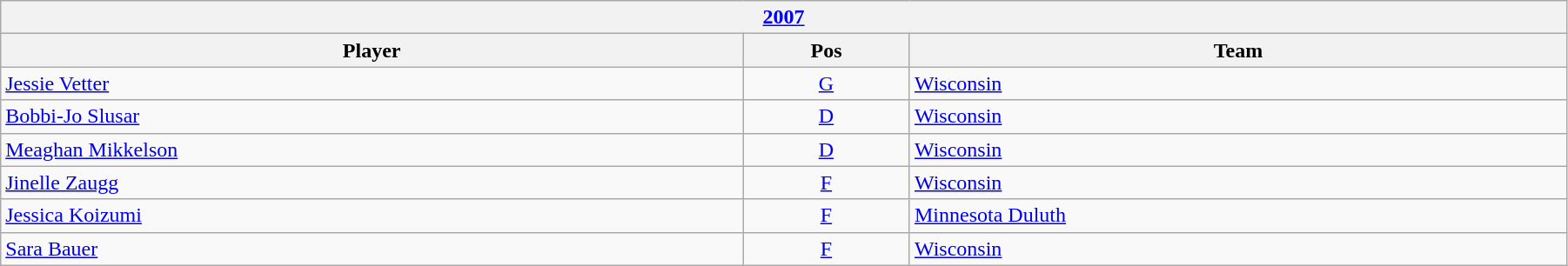<table class="wikitable" width=95%>
<tr>
<th colspan=3><a href='#'>2007</a></th>
</tr>
<tr>
<th>Player</th>
<th>Pos</th>
<th>Team</th>
</tr>
<tr>
<td><a href='#'>Jessie Vetter</a></td>
<td style="text-align:center;"><a href='#'>G</a></td>
<td><a href='#'>Wisconsin</a></td>
</tr>
<tr>
<td><a href='#'>Bobbi-Jo Slusar</a></td>
<td style="text-align:center;"><a href='#'>D</a></td>
<td><a href='#'>Wisconsin</a></td>
</tr>
<tr>
<td><a href='#'>Meaghan Mikkelson</a></td>
<td style="text-align:center;"><a href='#'>D</a></td>
<td><a href='#'>Wisconsin</a></td>
</tr>
<tr>
<td><a href='#'>Jinelle Zaugg</a></td>
<td style="text-align:center;"><a href='#'>F</a></td>
<td><a href='#'>Wisconsin</a></td>
</tr>
<tr>
<td><a href='#'>Jessica Koizumi</a></td>
<td style="text-align:center;"><a href='#'>F</a></td>
<td><a href='#'>Minnesota Duluth</a></td>
</tr>
<tr>
<td><a href='#'>Sara Bauer</a></td>
<td style="text-align:center;"><a href='#'>F</a></td>
<td><a href='#'>Wisconsin</a></td>
</tr>
</table>
